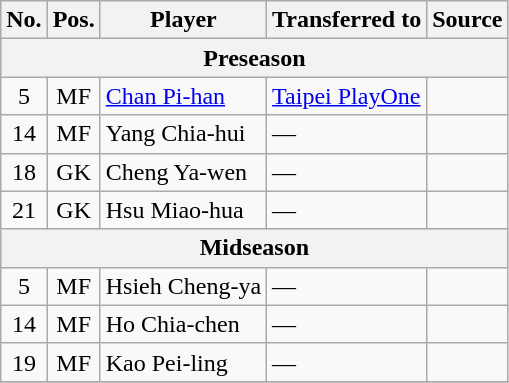<table class="wikitable plainrowheaders sortable">
<tr>
<th>No.</th>
<th>Pos.</th>
<th>Player</th>
<th>Transferred to</th>
<th>Source</th>
</tr>
<tr>
<th colspan=5>Preseason</th>
</tr>
<tr>
<td align=center>5</td>
<td align=center>MF</td>
<td><a href='#'>Chan Pi-han</a></td>
<td> <a href='#'>Taipei PlayOne</a></td>
<td></td>
</tr>
<tr>
<td align=center>14</td>
<td align=center>MF</td>
<td>Yang Chia-hui</td>
<td>—</td>
<td></td>
</tr>
<tr>
<td align=center>18</td>
<td align=center>GK</td>
<td>Cheng Ya-wen</td>
<td>—</td>
<td></td>
</tr>
<tr>
<td align=center>21</td>
<td align=center>GK</td>
<td>Hsu Miao-hua</td>
<td>—</td>
<td></td>
</tr>
<tr>
<th colspan=5>Midseason</th>
</tr>
<tr>
<td align=center>5</td>
<td align=center>MF</td>
<td>Hsieh Cheng-ya</td>
<td>—</td>
<td></td>
</tr>
<tr>
<td align=center>14</td>
<td align=center>MF</td>
<td>Ho Chia-chen</td>
<td>—</td>
<td></td>
</tr>
<tr>
<td align=center>19</td>
<td align=center>MF</td>
<td>Kao Pei-ling</td>
<td>—</td>
<td></td>
</tr>
<tr>
</tr>
</table>
